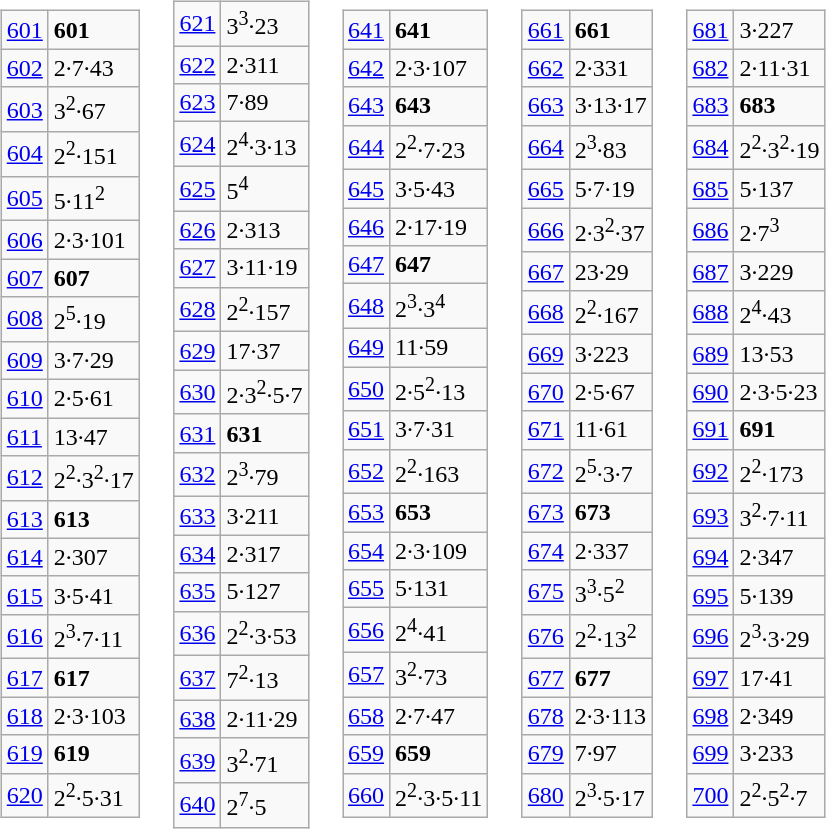<table border="0" cellpadding="3" cellspacing="0">
<tr>
<td><br><table class="wikitable">
<tr>
<td><a href='#'>601</a></td>
<td><strong>601</strong></td>
</tr>
<tr>
<td><a href='#'>602</a></td>
<td>2·7·43</td>
</tr>
<tr>
<td><a href='#'>603</a></td>
<td>3<sup>2</sup>·67</td>
</tr>
<tr>
<td><a href='#'>604</a></td>
<td>2<sup>2</sup>·151</td>
</tr>
<tr>
<td><a href='#'>605</a></td>
<td>5·11<sup>2</sup></td>
</tr>
<tr>
<td><a href='#'>606</a></td>
<td>2·3·101</td>
</tr>
<tr>
<td><a href='#'>607</a></td>
<td><strong>607</strong></td>
</tr>
<tr>
<td><a href='#'>608</a></td>
<td>2<sup>5</sup>·19</td>
</tr>
<tr>
<td><a href='#'>609</a></td>
<td>3·7·29</td>
</tr>
<tr>
<td><a href='#'>610</a></td>
<td>2·5·61</td>
</tr>
<tr>
<td><a href='#'>611</a></td>
<td>13·47</td>
</tr>
<tr>
<td><a href='#'>612</a></td>
<td>2<sup>2</sup>·3<sup>2</sup>·17</td>
</tr>
<tr>
<td><a href='#'>613</a></td>
<td><strong>613</strong></td>
</tr>
<tr>
<td><a href='#'>614</a></td>
<td>2·307</td>
</tr>
<tr>
<td><a href='#'>615</a></td>
<td>3·5·41</td>
</tr>
<tr>
<td><a href='#'>616</a></td>
<td>2<sup>3</sup>·7·11</td>
</tr>
<tr>
<td><a href='#'>617</a></td>
<td><strong>617</strong></td>
</tr>
<tr>
<td><a href='#'>618</a></td>
<td>2·3·103</td>
</tr>
<tr>
<td><a href='#'>619</a></td>
<td><strong>619</strong></td>
</tr>
<tr>
<td><a href='#'>620</a></td>
<td>2<sup>2</sup>·5·31</td>
</tr>
</table>
</td>
<td><br><table class="wikitable">
<tr>
<td><a href='#'>621</a></td>
<td>3<sup>3</sup>·23</td>
</tr>
<tr>
<td><a href='#'>622</a></td>
<td>2·311</td>
</tr>
<tr>
<td><a href='#'>623</a></td>
<td>7·89</td>
</tr>
<tr>
<td><a href='#'>624</a></td>
<td>2<sup>4</sup>·3·13</td>
</tr>
<tr>
<td><a href='#'>625</a></td>
<td>5<sup>4</sup></td>
</tr>
<tr>
<td><a href='#'>626</a></td>
<td>2·313</td>
</tr>
<tr>
<td><a href='#'>627</a></td>
<td>3·11·19</td>
</tr>
<tr>
<td><a href='#'>628</a></td>
<td>2<sup>2</sup>·157</td>
</tr>
<tr>
<td><a href='#'>629</a></td>
<td>17·37</td>
</tr>
<tr>
<td><a href='#'>630</a></td>
<td>2·3<sup>2</sup>·5·7</td>
</tr>
<tr>
<td><a href='#'>631</a></td>
<td><strong>631</strong></td>
</tr>
<tr>
<td><a href='#'>632</a></td>
<td>2<sup>3</sup>·79</td>
</tr>
<tr>
<td><a href='#'>633</a></td>
<td>3·211</td>
</tr>
<tr>
<td><a href='#'>634</a></td>
<td>2·317</td>
</tr>
<tr>
<td><a href='#'>635</a></td>
<td>5·127</td>
</tr>
<tr>
<td><a href='#'>636</a></td>
<td>2<sup>2</sup>·3·53</td>
</tr>
<tr>
<td><a href='#'>637</a></td>
<td>7<sup>2</sup>·13</td>
</tr>
<tr>
<td><a href='#'>638</a></td>
<td>2·11·29</td>
</tr>
<tr>
<td><a href='#'>639</a></td>
<td>3<sup>2</sup>·71</td>
</tr>
<tr>
<td><a href='#'>640</a></td>
<td>2<sup>7</sup>·5</td>
</tr>
</table>
</td>
<td><br><table class="wikitable">
<tr>
<td><a href='#'>641</a></td>
<td><strong>641</strong></td>
</tr>
<tr>
<td><a href='#'>642</a></td>
<td>2·3·107</td>
</tr>
<tr>
<td><a href='#'>643</a></td>
<td><strong>643</strong></td>
</tr>
<tr>
<td><a href='#'>644</a></td>
<td>2<sup>2</sup>·7·23</td>
</tr>
<tr>
<td><a href='#'>645</a></td>
<td>3·5·43</td>
</tr>
<tr>
<td><a href='#'>646</a></td>
<td>2·17·19</td>
</tr>
<tr>
<td><a href='#'>647</a></td>
<td><strong>647</strong></td>
</tr>
<tr>
<td><a href='#'>648</a></td>
<td>2<sup>3</sup>·3<sup>4</sup></td>
</tr>
<tr>
<td><a href='#'>649</a></td>
<td>11·59</td>
</tr>
<tr>
<td><a href='#'>650</a></td>
<td>2·5<sup>2</sup>·13</td>
</tr>
<tr>
<td><a href='#'>651</a></td>
<td>3·7·31</td>
</tr>
<tr>
<td><a href='#'>652</a></td>
<td>2<sup>2</sup>·163</td>
</tr>
<tr>
<td><a href='#'>653</a></td>
<td><strong>653</strong></td>
</tr>
<tr>
<td><a href='#'>654</a></td>
<td>2·3·109</td>
</tr>
<tr>
<td><a href='#'>655</a></td>
<td>5·131</td>
</tr>
<tr>
<td><a href='#'>656</a></td>
<td>2<sup>4</sup>·41</td>
</tr>
<tr>
<td><a href='#'>657</a></td>
<td>3<sup>2</sup>·73</td>
</tr>
<tr>
<td><a href='#'>658</a></td>
<td>2·7·47</td>
</tr>
<tr>
<td><a href='#'>659</a></td>
<td><strong>659</strong></td>
</tr>
<tr>
<td><a href='#'>660</a></td>
<td>2<sup>2</sup>·3·5·11</td>
</tr>
</table>
</td>
<td><br><table class="wikitable">
<tr>
<td><a href='#'>661</a></td>
<td><strong>661</strong></td>
</tr>
<tr>
<td><a href='#'>662</a></td>
<td>2·331</td>
</tr>
<tr>
<td><a href='#'>663</a></td>
<td>3·13·17</td>
</tr>
<tr>
<td><a href='#'>664</a></td>
<td>2<sup>3</sup>·83</td>
</tr>
<tr>
<td><a href='#'>665</a></td>
<td>5·7·19</td>
</tr>
<tr>
<td><a href='#'>666</a></td>
<td>2·3<sup>2</sup>·37</td>
</tr>
<tr>
<td><a href='#'>667</a></td>
<td>23·29</td>
</tr>
<tr>
<td><a href='#'>668</a></td>
<td>2<sup>2</sup>·167</td>
</tr>
<tr>
<td><a href='#'>669</a></td>
<td>3·223</td>
</tr>
<tr>
<td><a href='#'>670</a></td>
<td>2·5·67</td>
</tr>
<tr>
<td><a href='#'>671</a></td>
<td>11·61</td>
</tr>
<tr>
<td><a href='#'>672</a></td>
<td>2<sup>5</sup>·3·7</td>
</tr>
<tr>
<td><a href='#'>673</a></td>
<td><strong>673</strong></td>
</tr>
<tr>
<td><a href='#'>674</a></td>
<td>2·337</td>
</tr>
<tr>
<td><a href='#'>675</a></td>
<td>3<sup>3</sup>·5<sup>2</sup></td>
</tr>
<tr>
<td><a href='#'>676</a></td>
<td>2<sup>2</sup>·13<sup>2</sup></td>
</tr>
<tr>
<td><a href='#'>677</a></td>
<td><strong>677</strong></td>
</tr>
<tr>
<td><a href='#'>678</a></td>
<td>2·3·113</td>
</tr>
<tr>
<td><a href='#'>679</a></td>
<td>7·97</td>
</tr>
<tr>
<td><a href='#'>680</a></td>
<td>2<sup>3</sup>·5·17</td>
</tr>
</table>
</td>
<td><br><table class="wikitable">
<tr>
<td><a href='#'>681</a></td>
<td>3·227</td>
</tr>
<tr>
<td><a href='#'>682</a></td>
<td>2·11·31</td>
</tr>
<tr>
<td><a href='#'>683</a></td>
<td><strong>683</strong></td>
</tr>
<tr>
<td><a href='#'>684</a></td>
<td>2<sup>2</sup>·3<sup>2</sup>·19</td>
</tr>
<tr>
<td><a href='#'>685</a></td>
<td>5·137</td>
</tr>
<tr>
<td><a href='#'>686</a></td>
<td>2·7<sup>3</sup></td>
</tr>
<tr>
<td><a href='#'>687</a></td>
<td>3·229</td>
</tr>
<tr>
<td><a href='#'>688</a></td>
<td>2<sup>4</sup>·43</td>
</tr>
<tr>
<td><a href='#'>689</a></td>
<td>13·53</td>
</tr>
<tr>
<td><a href='#'>690</a></td>
<td>2·3·5·23</td>
</tr>
<tr>
<td><a href='#'>691</a></td>
<td><strong>691</strong></td>
</tr>
<tr>
<td><a href='#'>692</a></td>
<td>2<sup>2</sup>·173</td>
</tr>
<tr>
<td><a href='#'>693</a></td>
<td>3<sup>2</sup>·7·11</td>
</tr>
<tr>
<td><a href='#'>694</a></td>
<td>2·347</td>
</tr>
<tr>
<td><a href='#'>695</a></td>
<td>5·139</td>
</tr>
<tr>
<td><a href='#'>696</a></td>
<td>2<sup>3</sup>·3·29</td>
</tr>
<tr>
<td><a href='#'>697</a></td>
<td>17·41</td>
</tr>
<tr>
<td><a href='#'>698</a></td>
<td>2·349</td>
</tr>
<tr>
<td><a href='#'>699</a></td>
<td>3·233</td>
</tr>
<tr>
<td><a href='#'>700</a></td>
<td>2<sup>2</sup>·5<sup>2</sup>·7</td>
</tr>
</table>
</td>
</tr>
</table>
